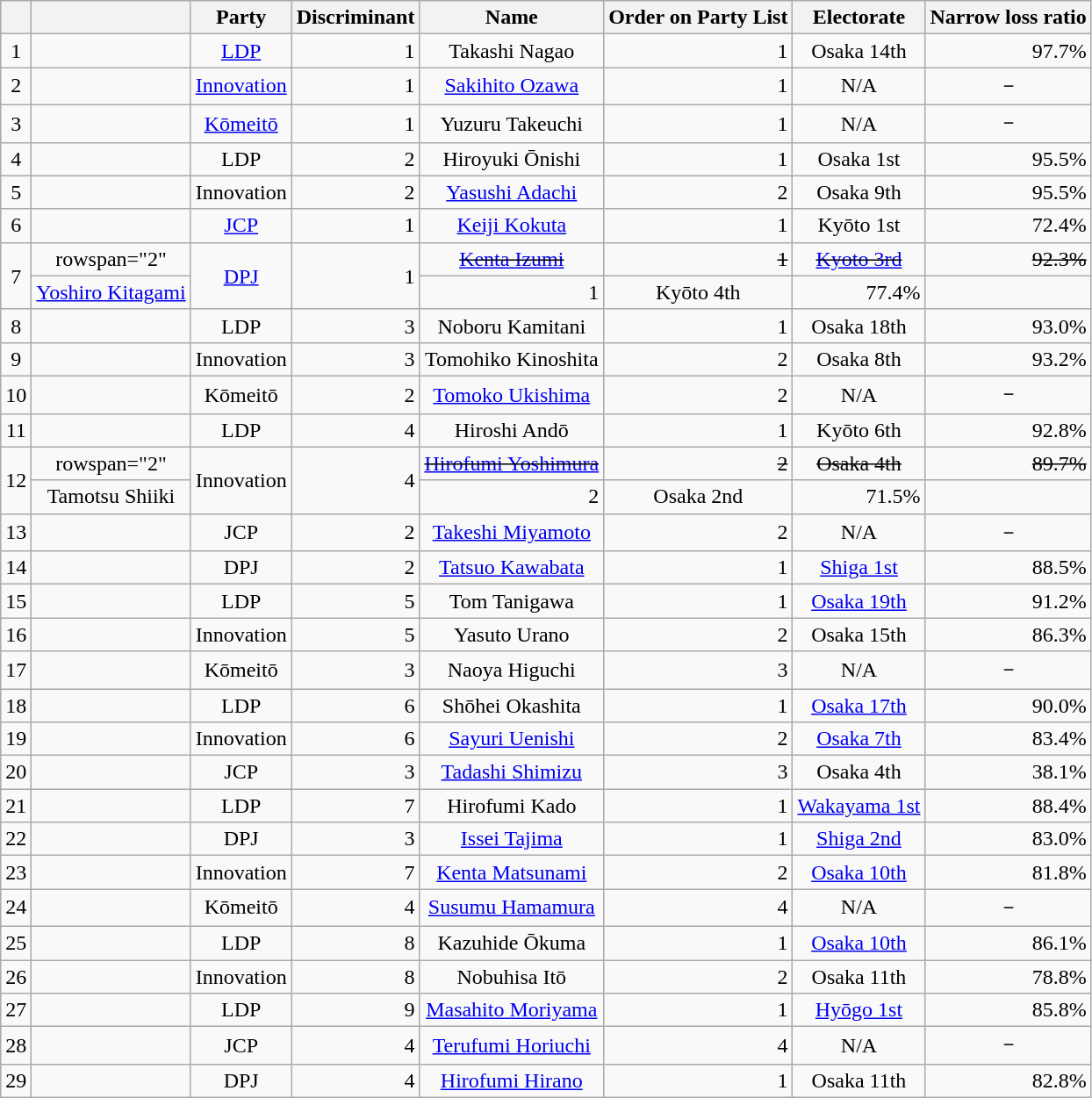<table class="wikitable sortable" style="text-align:center;">
<tr>
<th></th>
<th></th>
<th>Party</th>
<th>Discriminant</th>
<th>Name</th>
<th>Order on Party List</th>
<th>Electorate</th>
<th>Narrow loss ratio</th>
</tr>
<tr>
<td>1</td>
<td></td>
<td><a href='#'>LDP</a></td>
<td style="text-align: right;">1</td>
<td>Takashi Nagao</td>
<td style="text-align: right;">1</td>
<td>Osaka 14th</td>
<td style="text-align: right;">97.7%</td>
</tr>
<tr>
<td>2</td>
<td></td>
<td><a href='#'>Innovation</a></td>
<td style="text-align: right;">1</td>
<td><a href='#'>Sakihito Ozawa</a></td>
<td style="text-align: right;">1</td>
<td>N/A</td>
<td>－</td>
</tr>
<tr>
<td>3</td>
<td></td>
<td><a href='#'>Kōmeitō</a></td>
<td style="text-align: right;">1</td>
<td>Yuzuru Takeuchi</td>
<td style="text-align: right;">1</td>
<td>N/A</td>
<td>－</td>
</tr>
<tr>
<td>4</td>
<td></td>
<td>LDP</td>
<td style="text-align: right;">2</td>
<td>Hiroyuki Ōnishi</td>
<td style="text-align: right;">1</td>
<td>Osaka 1st</td>
<td style="text-align: Right;">95.5%</td>
</tr>
<tr>
<td>5</td>
<td></td>
<td>Innovation</td>
<td style="text-align: right;">2</td>
<td><a href='#'>Yasushi Adachi</a></td>
<td style="text-align: right;">2</td>
<td>Osaka 9th</td>
<td style="text-align: right;">95.5%</td>
</tr>
<tr>
<td>6</td>
<td></td>
<td><a href='#'>JCP</a></td>
<td style="text-align: right;">1</td>
<td><a href='#'>Keiji Kokuta</a></td>
<td style="text-align: right;">1</td>
<td>Kyōto 1st</td>
<td style="text-align: right;">72.4%</td>
</tr>
<tr>
<td rowspan="2">7</td>
<td>rowspan="2" </td>
<td rowspan="2"><a href='#'>DPJ</a></td>
<td rowspan="2" style="text-align: right;">1</td>
<td><del><a href='#'>Kenta Izumi</a></del></td>
<td style="text-align: right;"><del>1</del></td>
<td><del><a href='#'>Kyoto 3rd</a></del></td>
<td style="text-align: right;"><del>92.3%</del></td>
</tr>
<tr>
<td><a href='#'>Yoshiro Kitagami</a></td>
<td style="text-align: right;">1</td>
<td>Kyōto 4th</td>
<td style="text-align: right;">77.4%</td>
</tr>
<tr>
<td>8</td>
<td></td>
<td>LDP</td>
<td style="text-align: right;">3</td>
<td>Noboru Kamitani</td>
<td style="text-align: right;">1</td>
<td>Osaka 18th</td>
<td style="text-align: right;">93.0%</td>
</tr>
<tr>
<td>9</td>
<td></td>
<td>Innovation</td>
<td style="text-align: right;">3</td>
<td>Tomohiko Kinoshita</td>
<td style="text-align: right;">2</td>
<td>Osaka 8th</td>
<td style="text-align: right;">93.2%</td>
</tr>
<tr>
<td>10</td>
<td></td>
<td>Kōmeitō</td>
<td style="text-align: right;">2</td>
<td><a href='#'>Tomoko Ukishima</a></td>
<td style="text-align: right;">2</td>
<td>N/A</td>
<td>－</td>
</tr>
<tr>
<td>11</td>
<td></td>
<td>LDP</td>
<td style="text-align: right;">4</td>
<td>Hiroshi Andō</td>
<td style="text-align: right;">1</td>
<td>Kyōto 6th</td>
<td style="text-align: right;">92.8%</td>
</tr>
<tr>
<td rowspan="2">12</td>
<td>rowspan="2" </td>
<td rowspan="2">Innovation</td>
<td rowspan="2" style="text-align: right;">4</td>
<td><del><a href='#'>Hirofumi Yoshimura</a></del></td>
<td style="text-align: right;"><del>2</del></td>
<td><del>Osaka 4th</del></td>
<td style="text-align: Right;"><del>89.7%</del></td>
</tr>
<tr>
<td>Tamotsu Shiiki</td>
<td style="text-align: right;">2</td>
<td>Osaka 2nd</td>
<td style="text-align: right;">71.5%</td>
</tr>
<tr>
<td>13</td>
<td></td>
<td>JCP</td>
<td style="text-align: right;">2</td>
<td><a href='#'>Takeshi Miyamoto</a></td>
<td style="text-align: right;">2</td>
<td>N/A</td>
<td>－</td>
</tr>
<tr>
<td>14</td>
<td></td>
<td>DPJ</td>
<td style="text-align: right;">2</td>
<td><a href='#'>Tatsuo Kawabata</a></td>
<td style="text-align: right;">1</td>
<td><a href='#'>Shiga 1st</a></td>
<td style="text-align: right;">88.5%</td>
</tr>
<tr>
<td>15</td>
<td></td>
<td>LDP</td>
<td style="text-align: right;">5</td>
<td>Tom Tanigawa</td>
<td style="text-align: right;">1</td>
<td><a href='#'>Osaka 19th</a></td>
<td style="text-align: right;">91.2%</td>
</tr>
<tr>
<td>16</td>
<td></td>
<td>Innovation</td>
<td style="text-align: right;">5</td>
<td>Yasuto Urano</td>
<td style="text-align: right;">2</td>
<td>Osaka 15th</td>
<td style="text-align: right;">86.3%</td>
</tr>
<tr>
<td>17</td>
<td></td>
<td>Kōmeitō</td>
<td style="text-align: right;">3</td>
<td>Naoya Higuchi</td>
<td style="text-align: right;">3</td>
<td>N/A</td>
<td>－</td>
</tr>
<tr>
<td>18</td>
<td></td>
<td>LDP</td>
<td style="text-align: right;">6</td>
<td>Shōhei Okashita</td>
<td style="text-align: right;">1</td>
<td><a href='#'>Osaka 17th</a></td>
<td style="text-align: right;">90.0%</td>
</tr>
<tr>
<td>19</td>
<td></td>
<td>Innovation</td>
<td style="text-align: right;">6</td>
<td><a href='#'>Sayuri Uenishi</a></td>
<td style="text-align: right;">2</td>
<td><a href='#'>Osaka 7th</a></td>
<td style="text-align: right;">83.4%</td>
</tr>
<tr>
<td>20</td>
<td></td>
<td>JCP</td>
<td style="text-align: right;">3</td>
<td><a href='#'>Tadashi Shimizu</a></td>
<td style="text-align: right;">3</td>
<td>Osaka 4th</td>
<td style="text-align: Right;">38.1%</td>
</tr>
<tr>
<td>21</td>
<td></td>
<td>LDP</td>
<td style="text-align: right;">7</td>
<td>Hirofumi Kado</td>
<td style="text-align: right;">1</td>
<td><a href='#'>Wakayama 1st</a></td>
<td style="text-align: right;">88.4%</td>
</tr>
<tr>
<td>22</td>
<td></td>
<td>DPJ</td>
<td style="text-align: right;">3</td>
<td><a href='#'>Issei Tajima</a></td>
<td style="text-align: right;">1</td>
<td><a href='#'>Shiga 2nd</a></td>
<td style="text-align: right;">83.0%</td>
</tr>
<tr>
<td>23</td>
<td></td>
<td>Innovation</td>
<td style="text-align: right;">7</td>
<td><a href='#'>Kenta Matsunami</a></td>
<td style="text-align: right;">2</td>
<td><a href='#'>Osaka 10th</a></td>
<td style="text-align: right;">81.8%</td>
</tr>
<tr>
<td>24</td>
<td></td>
<td>Kōmeitō</td>
<td style="text-align: right;">4</td>
<td><a href='#'>Susumu Hamamura</a></td>
<td style="text-align: right;">4</td>
<td>N/A</td>
<td>－</td>
</tr>
<tr>
<td>25</td>
<td></td>
<td>LDP</td>
<td style="text-align: right;">8</td>
<td>Kazuhide Ōkuma</td>
<td style="text-align: right;">1</td>
<td><a href='#'>Osaka 10th</a></td>
<td style="text-align: right;">86.1%</td>
</tr>
<tr>
<td>26</td>
<td></td>
<td>Innovation</td>
<td style="text-align: right;">8</td>
<td>Nobuhisa Itō</td>
<td style="text-align: right;">2</td>
<td>Osaka 11th</td>
<td style="text-align: right;">78.8%</td>
</tr>
<tr>
<td>27</td>
<td></td>
<td>LDP</td>
<td style="text-align: right;">9</td>
<td><a href='#'>Masahito Moriyama</a></td>
<td style="text-align: right;">1</td>
<td><a href='#'>Hyōgo 1st</a></td>
<td style="text-align: right;">85.8%</td>
</tr>
<tr>
<td>28</td>
<td></td>
<td>JCP</td>
<td style="text-align: right;">4</td>
<td><a href='#'>Terufumi Horiuchi</a></td>
<td style="text-align: right;">4</td>
<td>N/A</td>
<td>－</td>
</tr>
<tr>
<td>29</td>
<td></td>
<td>DPJ</td>
<td style="text-align: right;">4</td>
<td><a href='#'>Hirofumi Hirano</a></td>
<td style="text-align: right;">1</td>
<td>Osaka 11th</td>
<td style="text-align: right;">82.8%</td>
</tr>
</table>
